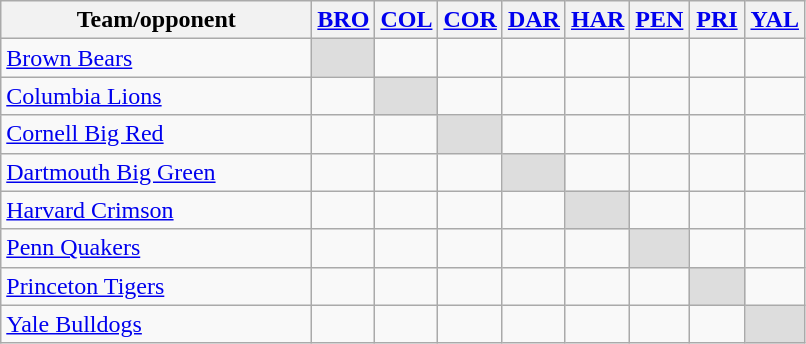<table class="wikitable" style="text-align: center">
<tr>
<th width="200">Team/opponent</th>
<th width="30"><a href='#'>BRO</a></th>
<th width="30"><a href='#'>COL</a></th>
<th width="30"><a href='#'>COR</a></th>
<th width="30"><a href='#'>DAR</a></th>
<th width="30"><a href='#'>HAR</a></th>
<th width="30"><a href='#'>PEN</a></th>
<th width="30"><a href='#'>PRI</a></th>
<th width="30"><a href='#'>YAL</a></th>
</tr>
<tr>
<td align=left><a href='#'>Brown Bears</a></td>
<td style=background:#ddd;"></td>
<td></td>
<td></td>
<td></td>
<td></td>
<td></td>
<td></td>
<td></td>
</tr>
<tr>
<td align=left><a href='#'>Columbia Lions</a></td>
<td></td>
<td style=background:#ddd;"></td>
<td></td>
<td></td>
<td></td>
<td></td>
<td></td>
<td></td>
</tr>
<tr>
<td align=left><a href='#'>Cornell Big Red</a></td>
<td></td>
<td></td>
<td style=background:#ddd;"></td>
<td></td>
<td></td>
<td></td>
<td></td>
<td></td>
</tr>
<tr>
<td align=left><a href='#'>Dartmouth Big Green</a></td>
<td></td>
<td></td>
<td></td>
<td style=background:#ddd;"></td>
<td></td>
<td></td>
<td></td>
<td></td>
</tr>
<tr>
<td align=left><a href='#'>Harvard Crimson</a></td>
<td></td>
<td></td>
<td></td>
<td></td>
<td style=background:#ddd;"></td>
<td></td>
<td></td>
<td></td>
</tr>
<tr>
<td align=left><a href='#'>Penn Quakers</a></td>
<td></td>
<td></td>
<td></td>
<td></td>
<td></td>
<td style=background:#ddd;"></td>
<td></td>
<td></td>
</tr>
<tr>
<td align=left><a href='#'>Princeton Tigers</a></td>
<td></td>
<td></td>
<td></td>
<td></td>
<td></td>
<td></td>
<td style=background:#ddd;"></td>
<td></td>
</tr>
<tr>
<td align=left><a href='#'>Yale Bulldogs</a></td>
<td></td>
<td></td>
<td></td>
<td></td>
<td></td>
<td></td>
<td></td>
<td style=background:#ddd;"></td>
</tr>
</table>
